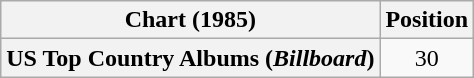<table class="wikitable plainrowheaders" style="text-align:center">
<tr>
<th scope="col">Chart (1985)</th>
<th scope="col">Position</th>
</tr>
<tr>
<th scope="row">US Top Country Albums (<em>Billboard</em>)</th>
<td>30</td>
</tr>
</table>
